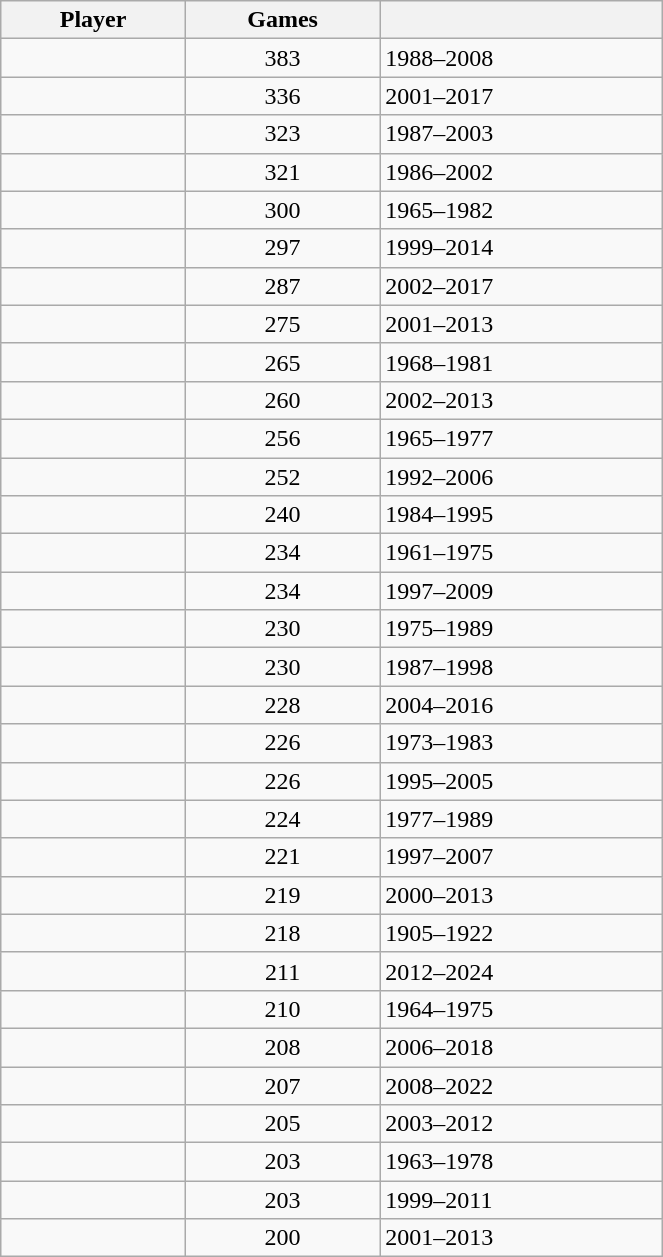<table class="wikitable sortable" width=35%>
<tr>
<th>Player</th>
<th>Games</th>
<th></th>
</tr>
<tr>
<td></td>
<td align=center>383</td>
<td>1988–2008</td>
</tr>
<tr>
<td></td>
<td align=center>336</td>
<td>2001–2017</td>
</tr>
<tr>
<td></td>
<td align=center>323</td>
<td>1987–2003</td>
</tr>
<tr>
<td></td>
<td align=center>321</td>
<td>1986–2002</td>
</tr>
<tr>
<td></td>
<td align=center>300</td>
<td>1965–1982</td>
</tr>
<tr>
<td></td>
<td align=center>297</td>
<td>1999–2014</td>
</tr>
<tr>
<td></td>
<td align=center>287</td>
<td>2002–2017</td>
</tr>
<tr>
<td></td>
<td align=center>275</td>
<td>2001–2013</td>
</tr>
<tr>
<td></td>
<td align=center>265</td>
<td>1968–1981</td>
</tr>
<tr>
<td></td>
<td align=center>260</td>
<td>2002–2013</td>
</tr>
<tr>
<td></td>
<td align=center>256</td>
<td>1965–1977</td>
</tr>
<tr>
<td></td>
<td align=center>252</td>
<td>1992–2006</td>
</tr>
<tr>
<td></td>
<td align=center>240</td>
<td>1984–1995</td>
</tr>
<tr>
<td></td>
<td align=center>234</td>
<td>1961–1975</td>
</tr>
<tr>
<td></td>
<td align=center>234</td>
<td>1997–2009</td>
</tr>
<tr>
<td></td>
<td align=center>230</td>
<td>1975–1989</td>
</tr>
<tr>
<td></td>
<td align=center>230</td>
<td>1987–1998</td>
</tr>
<tr>
<td></td>
<td align=center>228</td>
<td>2004–2016</td>
</tr>
<tr>
<td></td>
<td align=center>226</td>
<td>1973–1983</td>
</tr>
<tr>
<td></td>
<td align=center>226</td>
<td>1995–2005</td>
</tr>
<tr>
<td></td>
<td align=center>224</td>
<td>1977–1989</td>
</tr>
<tr>
<td></td>
<td align=center>221</td>
<td>1997–2007</td>
</tr>
<tr>
<td></td>
<td align=center>219</td>
<td>2000–2013</td>
</tr>
<tr>
<td></td>
<td align=center>218</td>
<td>1905–1922</td>
</tr>
<tr>
<td></td>
<td align=center>211</td>
<td>2012–2024</td>
</tr>
<tr>
<td></td>
<td align=center>210</td>
<td>1964–1975</td>
</tr>
<tr>
<td></td>
<td align=center>208</td>
<td>2006–2018</td>
</tr>
<tr>
<td></td>
<td align=center>207</td>
<td>2008–2022</td>
</tr>
<tr>
<td></td>
<td align=center>205</td>
<td>2003–2012</td>
</tr>
<tr>
<td></td>
<td align=center>203</td>
<td>1963–1978</td>
</tr>
<tr>
<td></td>
<td align=center>203</td>
<td>1999–2011</td>
</tr>
<tr>
<td></td>
<td align=center>200</td>
<td>2001–2013</td>
</tr>
</table>
